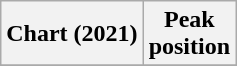<table class="wikitable sortable plainrowheaders">
<tr>
<th scope="col">Chart (2021)</th>
<th scope="col">Peak<br>position</th>
</tr>
<tr>
</tr>
</table>
